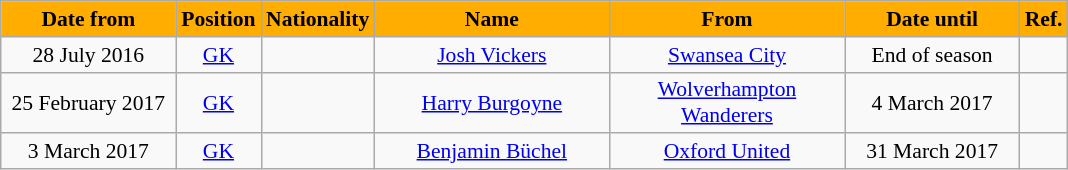<table class="wikitable"  style="text-align:center; font-size:90%; ">
<tr>
<th style="background:#FFAD00; color:black; width:110px;">Date from</th>
<th style="background:#FFAD00; color:black; width:50px;">Position</th>
<th style="background:#FFAD00; color:black; width:50px;">Nationality</th>
<th style="background:#FFAD00; color:black; width:150px;">Name</th>
<th style="background:#FFAD00; color:black; width:150px;">From</th>
<th style="background:#FFAD00; color:black; width:110px;">Date until</th>
<th style="background:#FFAD00; color:black; width:25px;">Ref.</th>
</tr>
<tr>
<td>28 July 2016</td>
<td><a href='#'>GK</a></td>
<td></td>
<td><a href='#'>Josh Vickers</a></td>
<td><a href='#'>Swansea City</a></td>
<td>End of season</td>
<td></td>
</tr>
<tr>
<td>25 February 2017</td>
<td><a href='#'>GK</a></td>
<td></td>
<td><a href='#'>Harry Burgoyne</a></td>
<td><a href='#'>Wolverhampton Wanderers</a></td>
<td>4 March 2017</td>
<td></td>
</tr>
<tr>
<td>3 March 2017</td>
<td><a href='#'>GK</a></td>
<td></td>
<td><a href='#'>Benjamin Büchel</a></td>
<td><a href='#'>Oxford United</a></td>
<td>31 March 2017</td>
<td></td>
</tr>
</table>
